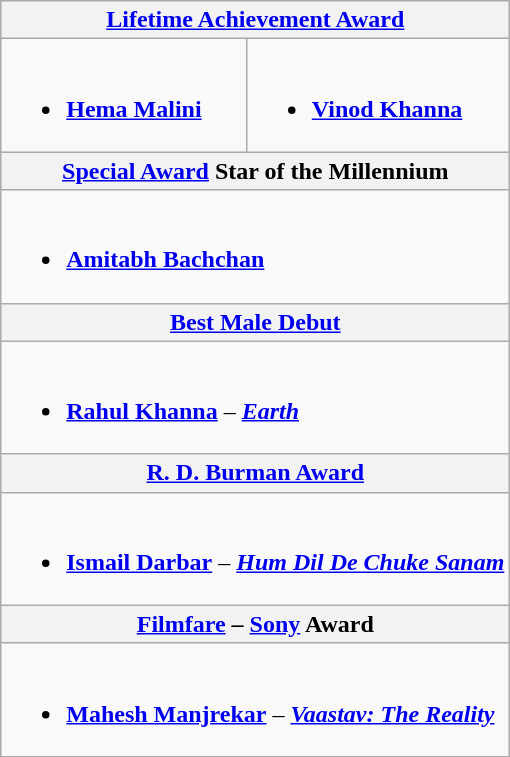<table class="wikitable">
<tr>
<th colspan="2"><a href='#'>Lifetime Achievement Award</a></th>
</tr>
<tr>
<td><br><ul><li><strong><a href='#'>Hema Malini</a></strong></li></ul></td>
<td><br><ul><li><strong><a href='#'>Vinod Khanna</a></strong></li></ul></td>
</tr>
<tr>
<th colspan="2"><a href='#'>Special Award</a> Star of the Millennium</th>
</tr>
<tr>
<td colspan="2"><br><ul><li><strong><a href='#'>Amitabh Bachchan</a></strong></li></ul></td>
</tr>
<tr>
<th colspan="2"><a href='#'>Best Male Debut</a></th>
</tr>
<tr>
<td colspan="2"><br><ul><li><strong><a href='#'>Rahul Khanna</a></strong> – <strong><em><a href='#'>Earth</a></em></strong></li></ul></td>
</tr>
<tr>
<th colspan="2"><a href='#'>R. D. Burman Award</a></th>
</tr>
<tr>
<td colspan="2"><br><ul><li><strong><a href='#'>Ismail Darbar</a></strong> – <strong><em><a href='#'>Hum Dil De Chuke Sanam</a></em></strong></li></ul></td>
</tr>
<tr>
<th colspan="2"><a href='#'>Filmfare</a> – <a href='#'>Sony</a> Award</th>
</tr>
<tr>
<td colspan="2"><br><ul><li><strong><a href='#'>Mahesh Manjrekar</a></strong> – <strong><em><a href='#'>Vaastav: The Reality</a></em></strong></li></ul></td>
</tr>
<tr>
</tr>
</table>
